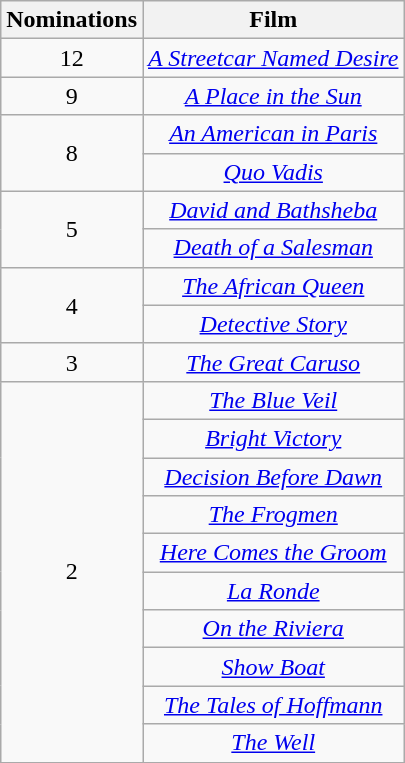<table class="wikitable" rowspan="2" style="text-align:center;">
<tr>
<th scope="col" style="width:55px;">Nominations</th>
<th scope="col" style="text-align:center;">Film</th>
</tr>
<tr>
<td rowspan="1" style="text-align:center">12</td>
<td><em><a href='#'>A Streetcar Named Desire</a></em></td>
</tr>
<tr>
<td rowspan="1" style="text-align:center">9</td>
<td><em><a href='#'>A Place in the Sun</a></em></td>
</tr>
<tr>
<td rowspan="2" style="text-align:center">8</td>
<td><em><a href='#'>An American in Paris</a></em></td>
</tr>
<tr>
<td><em><a href='#'>Quo Vadis</a></em></td>
</tr>
<tr>
<td rowspan="2" style="text-align:center">5</td>
<td><em><a href='#'>David and Bathsheba</a></em></td>
</tr>
<tr>
<td><em><a href='#'>Death of a Salesman</a></em></td>
</tr>
<tr>
<td rowspan="2" style="text-align:center">4</td>
<td><em><a href='#'>The African Queen</a></em></td>
</tr>
<tr>
<td><em><a href='#'>Detective Story</a></em></td>
</tr>
<tr>
<td rowspan="1" style="text-align:center">3</td>
<td><em><a href='#'>The Great Caruso</a></em></td>
</tr>
<tr>
<td rowspan="10" style="text-align:center">2</td>
<td><em><a href='#'>The Blue Veil</a></em></td>
</tr>
<tr>
<td><em><a href='#'>Bright Victory</a></em></td>
</tr>
<tr>
<td><em><a href='#'>Decision Before Dawn</a></em></td>
</tr>
<tr>
<td><em><a href='#'>The Frogmen</a></em></td>
</tr>
<tr>
<td><em><a href='#'>Here Comes the Groom</a></em></td>
</tr>
<tr>
<td><em><a href='#'>La Ronde</a></em></td>
</tr>
<tr>
<td><em><a href='#'>On the Riviera</a></em></td>
</tr>
<tr>
<td><em><a href='#'>Show Boat</a></em></td>
</tr>
<tr>
<td><em><a href='#'>The Tales of Hoffmann</a></em></td>
</tr>
<tr>
<td><em><a href='#'>The Well</a></em></td>
</tr>
<tr>
</tr>
</table>
